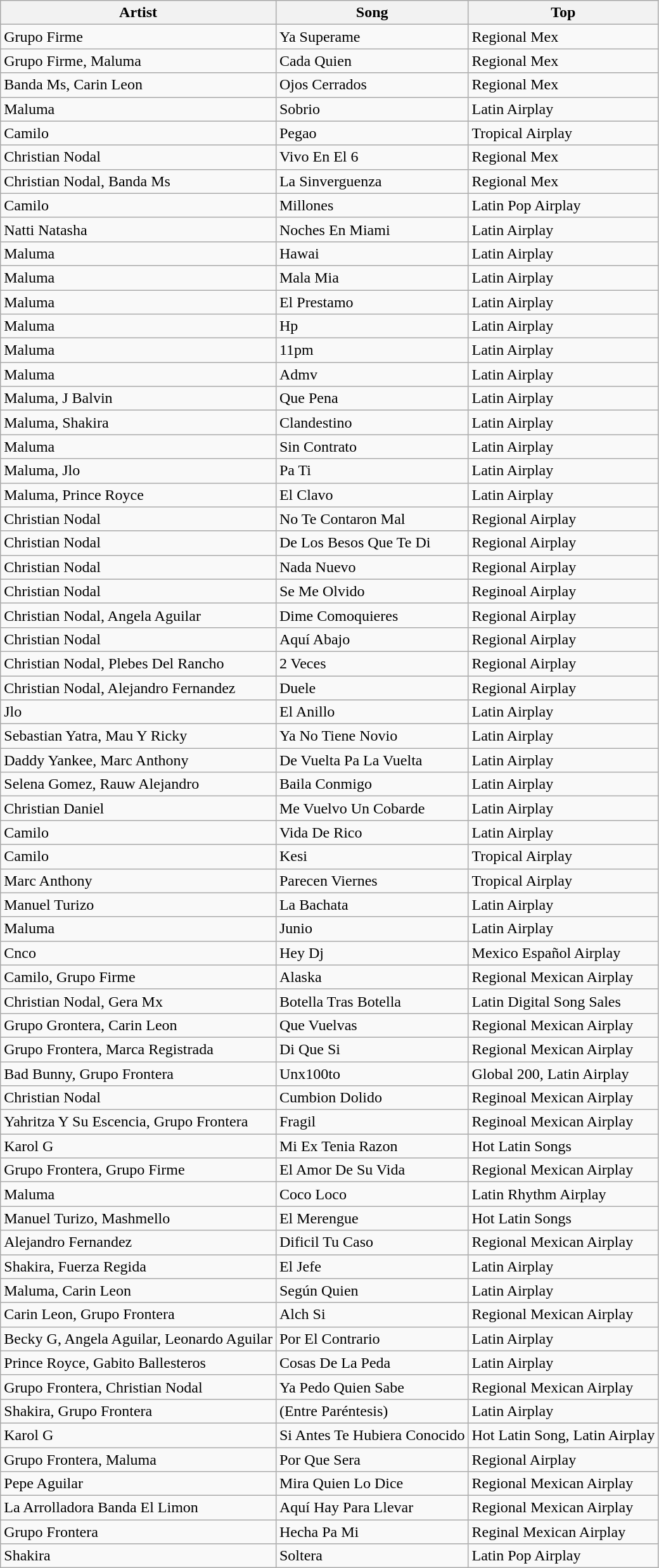<table class="wikitable">
<tr>
<th><strong>Artist</strong></th>
<th><strong>Song</strong></th>
<th><strong>Top</strong></th>
</tr>
<tr>
<td>Grupo Firme</td>
<td>Ya Superame</td>
<td>Regional Mex</td>
</tr>
<tr>
<td>Grupo Firme, Maluma</td>
<td>Cada Quien</td>
<td>Regional Mex</td>
</tr>
<tr>
<td>Banda Ms, Carin Leon</td>
<td>Ojos Cerrados</td>
<td>Regional Mex</td>
</tr>
<tr>
<td>Maluma</td>
<td>Sobrio</td>
<td>Latin Airplay</td>
</tr>
<tr>
<td>Camilo</td>
<td>Pegao</td>
<td>Tropical Airplay</td>
</tr>
<tr>
<td>Christian Nodal</td>
<td>Vivo En El 6</td>
<td>Regional Mex</td>
</tr>
<tr>
<td>Christian Nodal, Banda Ms</td>
<td>La Sinverguenza</td>
<td>Regional Mex</td>
</tr>
<tr>
<td>Camilo</td>
<td>Millones</td>
<td>Latin Pop Airplay</td>
</tr>
<tr>
<td>Natti Natasha</td>
<td>Noches En Miami</td>
<td>Latin Airplay</td>
</tr>
<tr>
<td>Maluma</td>
<td>Hawai</td>
<td>Latin Airplay</td>
</tr>
<tr>
<td>Maluma</td>
<td>Mala Mia</td>
<td>Latin Airplay</td>
</tr>
<tr>
<td>Maluma</td>
<td>El Prestamo</td>
<td>Latin Airplay</td>
</tr>
<tr>
<td>Maluma</td>
<td>Hp</td>
<td>Latin Airplay</td>
</tr>
<tr>
<td>Maluma</td>
<td>11pm</td>
<td>Latin Airplay</td>
</tr>
<tr>
<td>Maluma</td>
<td>Admv</td>
<td>Latin Airplay</td>
</tr>
<tr>
<td>Maluma, J Balvin</td>
<td>Que Pena</td>
<td>Latin Airplay</td>
</tr>
<tr>
<td>Maluma, Shakira</td>
<td>Clandestino</td>
<td>Latin Airplay</td>
</tr>
<tr>
<td>Maluma</td>
<td>Sin Contrato</td>
<td>Latin Airplay</td>
</tr>
<tr>
<td>Maluma, Jlo</td>
<td>Pa Ti</td>
<td>Latin Airplay</td>
</tr>
<tr>
<td>Maluma, Prince Royce</td>
<td>El Clavo</td>
<td>Latin Airplay</td>
</tr>
<tr>
<td>Christian Nodal</td>
<td>No Te Contaron Mal</td>
<td>Regional Airplay</td>
</tr>
<tr>
<td>Christian Nodal</td>
<td>De Los Besos Que Te Di</td>
<td>Regional Airplay</td>
</tr>
<tr>
<td>Christian Nodal</td>
<td>Nada Nuevo</td>
<td>Regional Airplay</td>
</tr>
<tr>
<td>Christian Nodal</td>
<td>Se Me Olvido</td>
<td>Reginoal Airplay</td>
</tr>
<tr>
<td>Christian Nodal, Angela Aguilar</td>
<td>Dime Comoquieres</td>
<td>Regional Airplay</td>
</tr>
<tr>
<td>Christian Nodal</td>
<td>Aquí Abajo</td>
<td>Regional Airplay</td>
</tr>
<tr>
<td>Christian Nodal, Plebes Del Rancho</td>
<td>2 Veces</td>
<td>Regional Airplay</td>
</tr>
<tr>
<td>Christian Nodal, Alejandro Fernandez</td>
<td>Duele</td>
<td>Regional Airplay</td>
</tr>
<tr>
<td>Jlo</td>
<td>El Anillo</td>
<td>Latin Airplay</td>
</tr>
<tr>
<td>Sebastian Yatra, Mau Y Ricky</td>
<td>Ya No Tiene Novio</td>
<td>Latin Airplay</td>
</tr>
<tr>
<td>Daddy Yankee, Marc Anthony</td>
<td>De Vuelta Pa La Vuelta</td>
<td>Latin Airplay</td>
</tr>
<tr>
<td>Selena Gomez, Rauw Alejandro</td>
<td>Baila Conmigo</td>
<td>Latin Airplay</td>
</tr>
<tr>
<td>Christian Daniel</td>
<td>Me Vuelvo Un Cobarde</td>
<td>Latin Airplay</td>
</tr>
<tr>
<td>Camilo</td>
<td>Vida De Rico</td>
<td>Latin Airplay</td>
</tr>
<tr>
<td>Camilo</td>
<td>Kesi</td>
<td>Tropical Airplay</td>
</tr>
<tr>
<td>Marc Anthony</td>
<td>Parecen Viernes</td>
<td>Tropical Airplay</td>
</tr>
<tr>
<td>Manuel Turizo</td>
<td>La Bachata</td>
<td>Latin Airplay</td>
</tr>
<tr>
<td>Maluma</td>
<td>Junio</td>
<td>Latin Airplay</td>
</tr>
<tr>
<td>Cnco</td>
<td>Hey Dj</td>
<td>Mexico Español Airplay</td>
</tr>
<tr>
<td>Camilo, Grupo Firme</td>
<td>Alaska</td>
<td>Regional Mexican Airplay</td>
</tr>
<tr>
<td>Christian Nodal, Gera Mx</td>
<td>Botella Tras Botella</td>
<td>Latin Digital Song Sales</td>
</tr>
<tr>
<td>Grupo Grontera, Carin Leon</td>
<td>Que Vuelvas</td>
<td>Regional Mexican Airplay</td>
</tr>
<tr>
<td>Grupo Frontera, Marca Registrada</td>
<td>Di Que Si</td>
<td>Regional Mexican Airplay</td>
</tr>
<tr>
<td>Bad Bunny, Grupo Frontera</td>
<td>Unx100to</td>
<td>Global 200, Latin Airplay</td>
</tr>
<tr>
<td>Christian Nodal</td>
<td>Cumbion Dolido</td>
<td>Reginoal Mexican Airplay</td>
</tr>
<tr>
<td>Yahritza Y Su Escencia, Grupo Frontera</td>
<td>Fragil</td>
<td>Reginoal Mexican Airplay</td>
</tr>
<tr>
<td>Karol G</td>
<td>Mi Ex Tenia Razon</td>
<td>Hot Latin Songs</td>
</tr>
<tr>
<td>Grupo Frontera, Grupo Firme</td>
<td>El Amor De Su Vida</td>
<td>Regional Mexican Airplay</td>
</tr>
<tr>
<td>Maluma</td>
<td>Coco Loco</td>
<td>Latin Rhythm Airplay</td>
</tr>
<tr>
<td>Manuel Turizo, Mashmello</td>
<td>El Merengue</td>
<td>Hot Latin Songs</td>
</tr>
<tr>
<td>Alejandro Fernandez</td>
<td>Dificil Tu Caso</td>
<td>Regional Mexican Airplay</td>
</tr>
<tr>
<td>Shakira, Fuerza Regida</td>
<td>El Jefe</td>
<td>Latin Airplay</td>
</tr>
<tr>
<td>Maluma, Carin Leon</td>
<td>Según Quien</td>
<td>Latin Airplay</td>
</tr>
<tr>
<td>Carin Leon, Grupo Frontera</td>
<td>Alch Si</td>
<td>Regional Mexican Airplay</td>
</tr>
<tr>
<td>Becky G, Angela Aguilar, Leonardo Aguilar</td>
<td>Por El Contrario</td>
<td>Latin Airplay</td>
</tr>
<tr>
<td>Prince Royce, Gabito Ballesteros</td>
<td>Cosas De La Peda</td>
<td>Latin Airplay</td>
</tr>
<tr>
<td>Grupo Frontera, Christian Nodal</td>
<td>Ya Pedo Quien Sabe</td>
<td>Regional Mexican Airplay</td>
</tr>
<tr>
<td>Shakira, Grupo Frontera</td>
<td>(Entre Paréntesis)</td>
<td>Latin Airplay</td>
</tr>
<tr>
<td>Karol G</td>
<td>Si Antes Te Hubiera Conocido</td>
<td>Hot Latin Song, Latin Airplay</td>
</tr>
<tr>
<td>Grupo Frontera, Maluma</td>
<td>Por Que Sera</td>
<td>Regional Airplay</td>
</tr>
<tr>
<td>Pepe Aguilar</td>
<td>Mira Quien Lo Dice</td>
<td>Regional Mexican Airplay</td>
</tr>
<tr>
<td>La Arrolladora Banda El Limon</td>
<td>Aquí Hay Para Llevar</td>
<td>Regional Mexican Airplay</td>
</tr>
<tr>
<td>Grupo Frontera</td>
<td>Hecha Pa Mi</td>
<td>Reginal Mexican Airplay</td>
</tr>
<tr>
<td>Shakira</td>
<td>Soltera</td>
<td>Latin Pop Airplay</td>
</tr>
</table>
